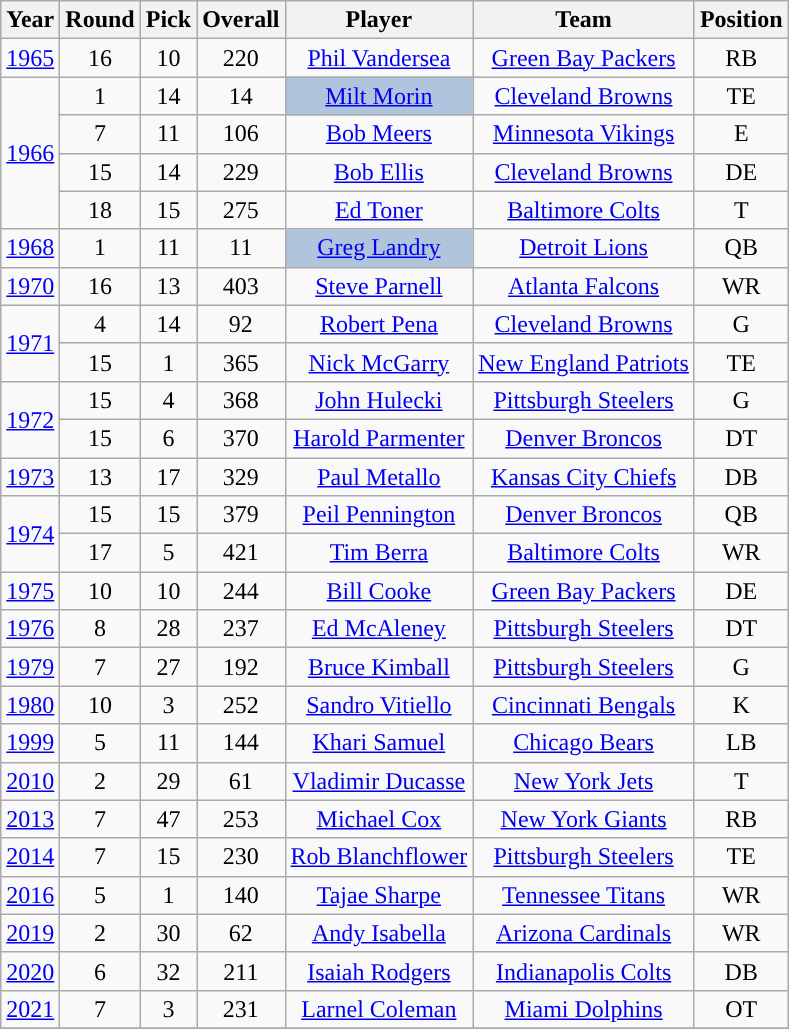<table class="wikitable sortable" style="text-align: center;">
<tr>
<th>Year</th>
<th>Round</th>
<th>Pick</th>
<th>Overall</th>
<th>Player</th>
<th>Team</th>
<th>Position</th>
</tr>
<tr>
<td><a href='#'>1965</a></td>
<td>16</td>
<td>10</td>
<td>220</td>
<td><a href='#'>Phil Vandersea</a></td>
<td><a href='#'>Green Bay Packers</a></td>
<td>RB</td>
</tr>
<tr>
<td rowspan="4"><a href='#'>1966</a></td>
<td>1</td>
<td>14</td>
<td>14</td>
<td style="background-color:lightsteelblue"><a href='#'>Milt Morin</a></td>
<td><a href='#'>Cleveland Browns</a></td>
<td>TE</td>
</tr>
<tr>
<td>7</td>
<td>11</td>
<td>106</td>
<td><a href='#'>Bob Meers</a></td>
<td><a href='#'>Minnesota Vikings</a></td>
<td>E</td>
</tr>
<tr>
<td>15</td>
<td>14</td>
<td>229</td>
<td><a href='#'>Bob Ellis</a></td>
<td><a href='#'>Cleveland Browns</a></td>
<td>DE</td>
</tr>
<tr>
<td>18</td>
<td>15</td>
<td>275</td>
<td><a href='#'>Ed Toner</a></td>
<td><a href='#'>Baltimore Colts</a></td>
<td>T</td>
</tr>
<tr>
<td><a href='#'>1968</a></td>
<td>1</td>
<td>11</td>
<td>11</td>
<td style="background-color:lightsteelblue"><a href='#'>Greg Landry</a></td>
<td><a href='#'>Detroit Lions</a></td>
<td>QB</td>
</tr>
<tr>
<td><a href='#'>1970</a></td>
<td>16</td>
<td>13</td>
<td>403</td>
<td><a href='#'>Steve Parnell</a></td>
<td><a href='#'>Atlanta Falcons</a></td>
<td>WR</td>
</tr>
<tr>
<td rowspan="2"><a href='#'>1971</a></td>
<td>4</td>
<td>14</td>
<td>92</td>
<td><a href='#'>Robert Pena</a></td>
<td><a href='#'>Cleveland Browns</a></td>
<td>G</td>
</tr>
<tr>
<td>15</td>
<td>1</td>
<td>365</td>
<td><a href='#'>Nick McGarry</a></td>
<td><a href='#'>New England Patriots</a></td>
<td>TE</td>
</tr>
<tr>
<td rowspan="2"><a href='#'>1972</a></td>
<td>15</td>
<td>4</td>
<td>368</td>
<td><a href='#'>John Hulecki</a></td>
<td><a href='#'>Pittsburgh Steelers</a></td>
<td>G</td>
</tr>
<tr>
<td>15</td>
<td>6</td>
<td>370</td>
<td><a href='#'>Harold Parmenter</a></td>
<td><a href='#'>Denver Broncos</a></td>
<td>DT</td>
</tr>
<tr>
<td><a href='#'>1973</a></td>
<td>13</td>
<td>17</td>
<td>329</td>
<td><a href='#'>Paul Metallo</a></td>
<td><a href='#'>Kansas City Chiefs</a></td>
<td>DB</td>
</tr>
<tr>
<td rowspan="2"><a href='#'>1974</a></td>
<td>15</td>
<td>15</td>
<td>379</td>
<td><a href='#'>Peil Pennington</a></td>
<td><a href='#'>Denver Broncos</a></td>
<td>QB</td>
</tr>
<tr>
<td>17</td>
<td>5</td>
<td>421</td>
<td><a href='#'>Tim Berra</a></td>
<td><a href='#'>Baltimore Colts</a></td>
<td>WR</td>
</tr>
<tr>
<td><a href='#'>1975</a></td>
<td>10</td>
<td>10</td>
<td>244</td>
<td><a href='#'>Bill Cooke</a></td>
<td><a href='#'>Green Bay Packers</a></td>
<td>DE</td>
</tr>
<tr>
<td><a href='#'>1976</a></td>
<td>8</td>
<td>28</td>
<td>237</td>
<td><a href='#'>Ed McAleney</a></td>
<td><a href='#'>Pittsburgh Steelers</a></td>
<td>DT</td>
</tr>
<tr>
<td><a href='#'>1979</a></td>
<td>7</td>
<td>27</td>
<td>192</td>
<td><a href='#'>Bruce Kimball</a></td>
<td><a href='#'>Pittsburgh Steelers</a></td>
<td>G</td>
</tr>
<tr>
<td><a href='#'>1980</a></td>
<td>10</td>
<td>3</td>
<td>252</td>
<td><a href='#'>Sandro Vitiello</a></td>
<td><a href='#'>Cincinnati Bengals</a></td>
<td>K</td>
</tr>
<tr>
<td><a href='#'>1999</a></td>
<td>5</td>
<td>11</td>
<td>144</td>
<td><a href='#'>Khari Samuel</a></td>
<td><a href='#'>Chicago Bears</a></td>
<td>LB</td>
</tr>
<tr>
<td><a href='#'>2010</a></td>
<td>2</td>
<td>29</td>
<td>61</td>
<td><a href='#'>Vladimir Ducasse</a></td>
<td><a href='#'>New York Jets</a></td>
<td>T</td>
</tr>
<tr>
<td><a href='#'>2013</a></td>
<td>7</td>
<td>47</td>
<td>253</td>
<td><a href='#'>Michael Cox</a></td>
<td><a href='#'>New York Giants</a></td>
<td>RB</td>
</tr>
<tr>
<td><a href='#'>2014</a></td>
<td>7</td>
<td>15</td>
<td>230</td>
<td><a href='#'>Rob Blanchflower</a></td>
<td><a href='#'>Pittsburgh Steelers</a></td>
<td>TE</td>
</tr>
<tr>
<td><a href='#'>2016</a></td>
<td>5</td>
<td>1</td>
<td>140</td>
<td><a href='#'>Tajae Sharpe</a></td>
<td><a href='#'>Tennessee Titans</a></td>
<td>WR</td>
</tr>
<tr>
<td><a href='#'>2019</a></td>
<td>2</td>
<td>30</td>
<td>62</td>
<td><a href='#'>Andy Isabella</a></td>
<td><a href='#'>Arizona Cardinals</a></td>
<td>WR</td>
</tr>
<tr>
<td><a href='#'>2020</a></td>
<td>6</td>
<td>32</td>
<td>211</td>
<td><a href='#'>Isaiah Rodgers</a></td>
<td><a href='#'>Indianapolis Colts</a></td>
<td>DB</td>
</tr>
<tr>
<td><a href='#'>2021</a></td>
<td>7</td>
<td>3</td>
<td>231</td>
<td><a href='#'>Larnel Coleman</a></td>
<td><a href='#'>Miami Dolphins</a></td>
<td>OT</td>
</tr>
<tr>
</tr>
</table>
